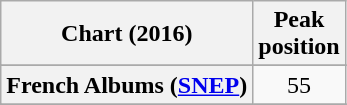<table class="wikitable sortable plainrowheaders" style="text-align:center">
<tr>
<th scope="col">Chart (2016)</th>
<th scope="col">Peak<br> position</th>
</tr>
<tr>
</tr>
<tr>
</tr>
<tr>
</tr>
<tr>
</tr>
<tr>
</tr>
<tr>
<th scope="row">French Albums (<a href='#'>SNEP</a>)</th>
<td>55</td>
</tr>
<tr>
</tr>
<tr>
</tr>
<tr>
</tr>
<tr>
</tr>
<tr>
</tr>
<tr>
</tr>
<tr>
</tr>
<tr>
</tr>
</table>
